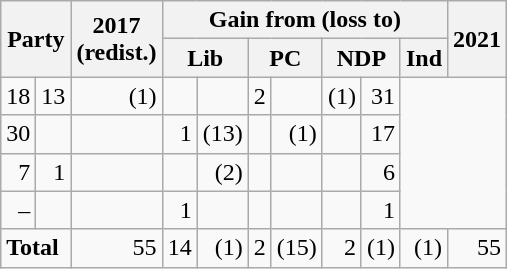<table class="wikitable" style="text-align:right">
<tr>
<th rowspan="2" colspan="2">Party</th>
<th rowspan="2">2017<br>(redist.)</th>
<th colspan="7">Gain from (loss to)</th>
<th rowspan="2">2021</th>
</tr>
<tr>
<th colspan="2">Lib</th>
<th colspan="2">PC</th>
<th colspan="2">NDP</th>
<th>Ind</th>
</tr>
<tr>
<td>18</td>
<td>13</td>
<td>(1)</td>
<td></td>
<td></td>
<td>2</td>
<td></td>
<td>(1)</td>
<td>31</td>
</tr>
<tr>
<td>30</td>
<td></td>
<td></td>
<td>1</td>
<td>(13)</td>
<td></td>
<td>(1)</td>
<td></td>
<td>17</td>
</tr>
<tr>
<td>7</td>
<td>1</td>
<td></td>
<td></td>
<td>(2)</td>
<td></td>
<td></td>
<td></td>
<td>6</td>
</tr>
<tr>
<td>–</td>
<td></td>
<td></td>
<td>1</td>
<td></td>
<td></td>
<td></td>
<td></td>
<td>1</td>
</tr>
<tr>
<td colspan="2" style="text-align:left;"><strong>Total</strong></td>
<td>55</td>
<td>14</td>
<td>(1)</td>
<td>2</td>
<td>(15)</td>
<td>2</td>
<td>(1)</td>
<td>(1)</td>
<td>55</td>
</tr>
</table>
